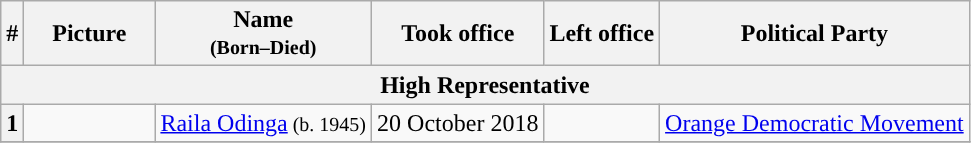<table class="wikitable" style="text-align:center">
<tr>
<th>#</th>
<th style="width:80px;">Picture</th>
<th>Name<br><small>(Born–Died)</small></th>
<th>Took office</th>
<th>Left office</th>
<th>Political Party</th>
</tr>
<tr>
<th colspan="6">High Representative</th>
</tr>
<tr>
<th style="background:">1</th>
<td></td>
<td><a href='#'>Raila Odinga</a><small> (b. 1945)</small></td>
<td>20 October 2018</td>
<td></td>
<td><a href='#'>Orange Democratic Movement</a></td>
</tr>
<tr>
</tr>
</table>
